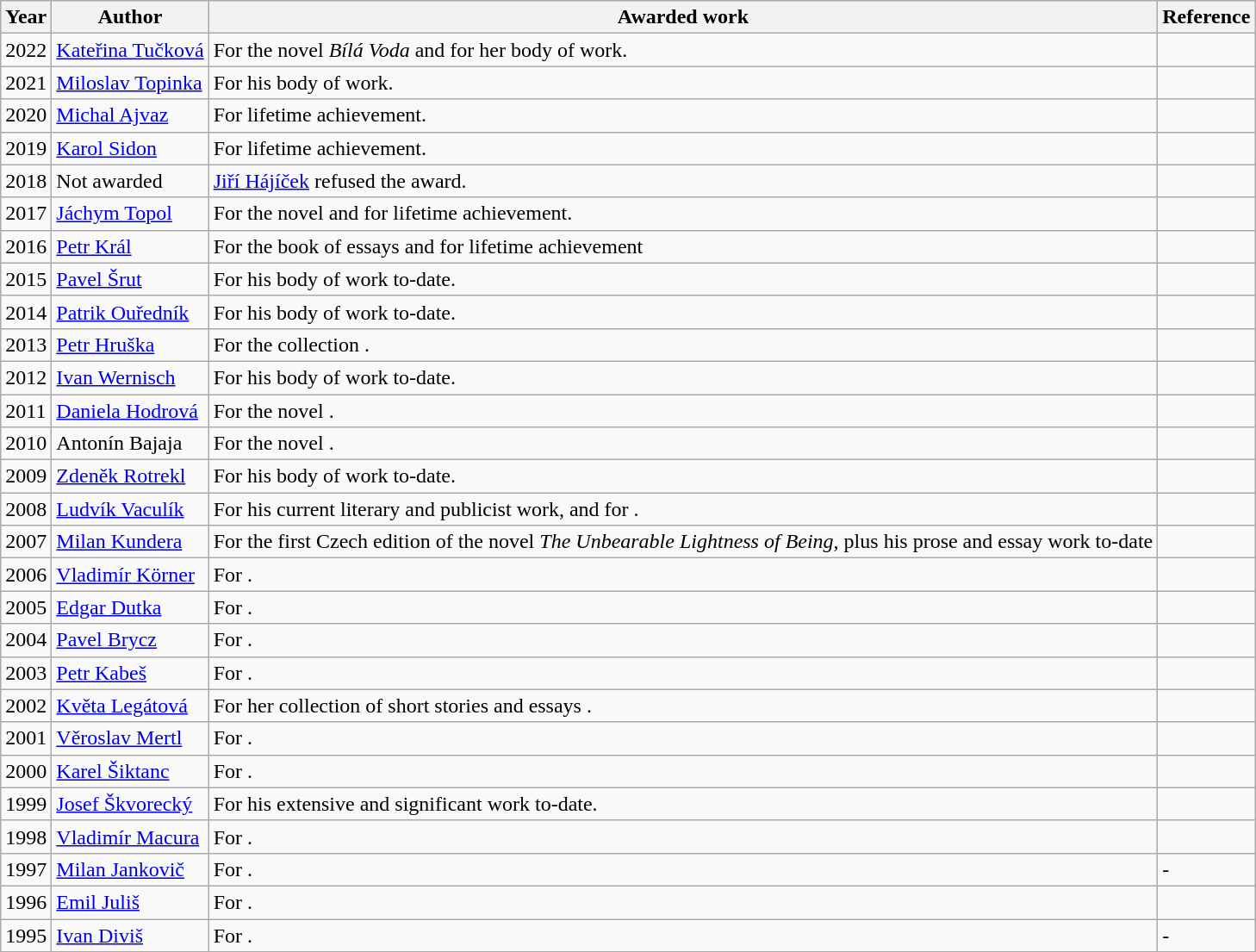<table class="wikitable">
<tr>
<th>Year</th>
<th>Author</th>
<th>Awarded work</th>
<th>Reference</th>
</tr>
<tr>
<td>2022</td>
<td><a href='#'>Kateřina Tučková</a></td>
<td>For the novel <em>Bílá Voda</em> and for her body of work.</td>
<td></td>
</tr>
<tr>
<td>2021</td>
<td><a href='#'>Miloslav Topinka</a></td>
<td>For his body of work.</td>
<td></td>
</tr>
<tr>
<td>2020</td>
<td><a href='#'>Michal Ajvaz</a></td>
<td>For lifetime achievement.</td>
<td></td>
</tr>
<tr>
<td>2019</td>
<td><a href='#'>Karol Sidon</a></td>
<td>For lifetime achievement.</td>
<td></td>
</tr>
<tr>
<td>2018</td>
<td>Not awarded</td>
<td><a href='#'>Jiří Hájíček</a> refused the award.</td>
<td></td>
</tr>
<tr>
<td>2017</td>
<td><a href='#'>Jáchym Topol</a></td>
<td>For the novel  and for lifetime achievement.</td>
<td></td>
</tr>
<tr>
<td>2016</td>
<td><a href='#'>Petr Král</a></td>
<td>For the book of essays  and for lifetime achievement</td>
<td></td>
</tr>
<tr>
<td>2015</td>
<td><a href='#'>Pavel Šrut</a></td>
<td>For his body of work to-date.</td>
<td></td>
</tr>
<tr>
<td>2014</td>
<td><a href='#'>Patrik Ouředník</a></td>
<td>For his body of work to-date.</td>
<td></td>
</tr>
<tr>
<td>2013</td>
<td><a href='#'>Petr Hruška</a></td>
<td>For the collection .</td>
<td></td>
</tr>
<tr>
<td>2012</td>
<td><a href='#'>Ivan Wernisch</a></td>
<td>For his body of work to-date.</td>
<td></td>
</tr>
<tr>
<td>2011</td>
<td><a href='#'>Daniela Hodrová</a></td>
<td>For the novel .</td>
<td></td>
</tr>
<tr>
<td>2010</td>
<td>Antonín Bajaja</td>
<td>For the novel .</td>
<td></td>
</tr>
<tr>
<td>2009</td>
<td><a href='#'>Zdeněk Rotrekl</a></td>
<td>For his body of work to-date.</td>
<td></td>
</tr>
<tr>
<td>2008</td>
<td><a href='#'>Ludvík Vaculík</a></td>
<td>For his current literary and publicist work, and for .</td>
<td></td>
</tr>
<tr>
<td>2007</td>
<td><a href='#'>Milan Kundera</a></td>
<td>For the first Czech edition of the novel <em>The Unbearable Lightness of Being</em>, plus his prose and essay work to-date</td>
<td></td>
</tr>
<tr>
<td>2006</td>
<td><a href='#'>Vladimír Körner</a></td>
<td>For .</td>
<td></td>
</tr>
<tr>
<td>2005</td>
<td><a href='#'>Edgar Dutka</a></td>
<td>For .</td>
<td></td>
</tr>
<tr>
<td>2004</td>
<td><a href='#'>Pavel Brycz</a></td>
<td>For .</td>
<td></td>
</tr>
<tr>
<td>2003</td>
<td><a href='#'>Petr Kabeš</a></td>
<td>For .</td>
<td></td>
</tr>
<tr>
<td>2002</td>
<td><a href='#'>Květa Legátová</a></td>
<td>For her collection of short stories and essays .</td>
<td></td>
</tr>
<tr>
<td>2001</td>
<td><a href='#'>Věroslav Mertl</a></td>
<td>For .</td>
<td></td>
</tr>
<tr>
<td>2000</td>
<td><a href='#'>Karel Šiktanc</a></td>
<td>For .</td>
<td></td>
</tr>
<tr>
<td>1999</td>
<td><a href='#'>Josef Škvorecký</a></td>
<td>For his extensive and significant work to-date.</td>
<td></td>
</tr>
<tr>
<td>1998</td>
<td><a href='#'>Vladimír Macura</a></td>
<td>For .</td>
<td></td>
</tr>
<tr>
<td>1997</td>
<td><a href='#'>Milan Jankovič</a></td>
<td>For .</td>
<td>-</td>
</tr>
<tr>
<td>1996</td>
<td><a href='#'>Emil Juliš</a></td>
<td>For .</td>
<td></td>
</tr>
<tr>
<td>1995</td>
<td><a href='#'>Ivan Diviš</a></td>
<td>For .</td>
<td>-</td>
</tr>
</table>
